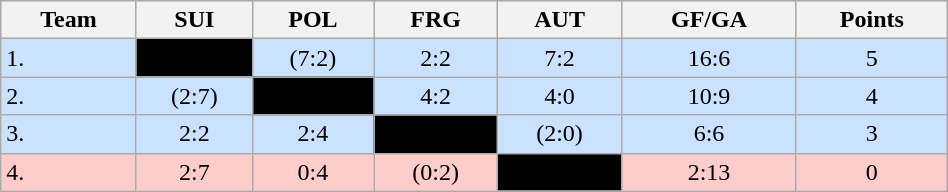<table class="wikitable" bgcolor="#EFEFFF" width="50%">
<tr bgcolor="#BCD2EE">
<th>Team</th>
<th>SUI</th>
<th>POL</th>
<th>FRG</th>
<th>AUT</th>
<th>GF/GA</th>
<th>Points</th>
</tr>
<tr bgcolor="#CAE1FF" align="center">
<td align="left">1. </td>
<td style="background:#000000;"></td>
<td>(7:2)</td>
<td>2:2</td>
<td>7:2</td>
<td>16:6</td>
<td>5</td>
</tr>
<tr bgcolor="#CAE1FF" align="center">
<td align="left">2. </td>
<td>(2:7)</td>
<td style="background:#000000;"></td>
<td>4:2</td>
<td>4:0</td>
<td>10:9</td>
<td>4</td>
</tr>
<tr bgcolor="#CAE1FF" align="center">
<td align="left">3. </td>
<td>2:2</td>
<td>2:4</td>
<td style="background:#000000;"></td>
<td>(2:0)</td>
<td>6:6</td>
<td>3</td>
</tr>
<tr bgcolor="ffcccc" align="center">
<td align="left">4. </td>
<td>2:7</td>
<td>0:4</td>
<td>(0:2)</td>
<td style="background:#000000;"></td>
<td>2:13</td>
<td>0</td>
</tr>
</table>
